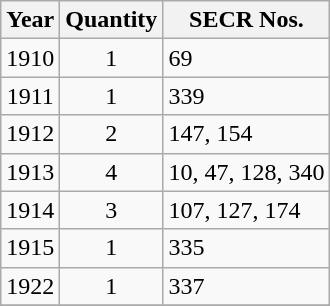<table class=wikitable style=text-align:center>
<tr>
<th>Year</th>
<th>Quantity</th>
<th>SECR Nos.</th>
</tr>
<tr>
<td>1910</td>
<td>1</td>
<td align=left>69</td>
</tr>
<tr>
<td>1911</td>
<td>1</td>
<td align=left>339</td>
</tr>
<tr>
<td>1912</td>
<td>2</td>
<td align=left>147, 154</td>
</tr>
<tr>
<td>1913</td>
<td>4</td>
<td align=left>10, 47, 128, 340</td>
</tr>
<tr>
<td>1914</td>
<td>3</td>
<td align=left>107, 127, 174</td>
</tr>
<tr>
<td>1915</td>
<td>1</td>
<td align=left>335</td>
</tr>
<tr>
<td>1922</td>
<td>1</td>
<td align=left>337</td>
</tr>
<tr>
</tr>
</table>
